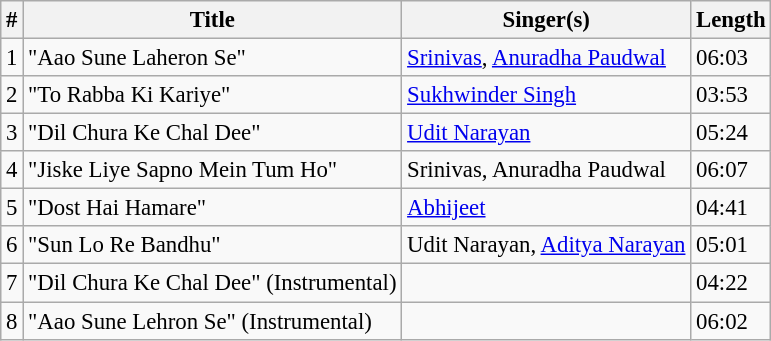<table class="wikitable" style="font-size:95%;">
<tr>
<th>#</th>
<th>Title</th>
<th>Singer(s)</th>
<th>Length</th>
</tr>
<tr>
<td>1</td>
<td>"Aao Sune Laheron Se"</td>
<td><a href='#'>Srinivas</a>, <a href='#'>Anuradha Paudwal</a></td>
<td>06:03</td>
</tr>
<tr>
<td>2</td>
<td>"To Rabba Ki Kariye"</td>
<td><a href='#'>Sukhwinder Singh</a></td>
<td>03:53</td>
</tr>
<tr>
<td>3</td>
<td>"Dil Chura Ke Chal Dee"</td>
<td><a href='#'>Udit Narayan</a></td>
<td>05:24</td>
</tr>
<tr>
<td>4</td>
<td>"Jiske Liye Sapno Mein Tum Ho"</td>
<td>Srinivas, Anuradha Paudwal</td>
<td>06:07</td>
</tr>
<tr>
<td>5</td>
<td>"Dost Hai Hamare"</td>
<td><a href='#'>Abhijeet</a></td>
<td>04:41</td>
</tr>
<tr>
<td>6</td>
<td>"Sun Lo Re Bandhu"</td>
<td>Udit Narayan, <a href='#'>Aditya Narayan</a></td>
<td>05:01</td>
</tr>
<tr>
<td>7</td>
<td>"Dil Chura Ke Chal Dee" (Instrumental)</td>
<td></td>
<td>04:22</td>
</tr>
<tr>
<td>8</td>
<td>"Aao Sune Lehron Se" (Instrumental)</td>
<td></td>
<td>06:02</td>
</tr>
</table>
